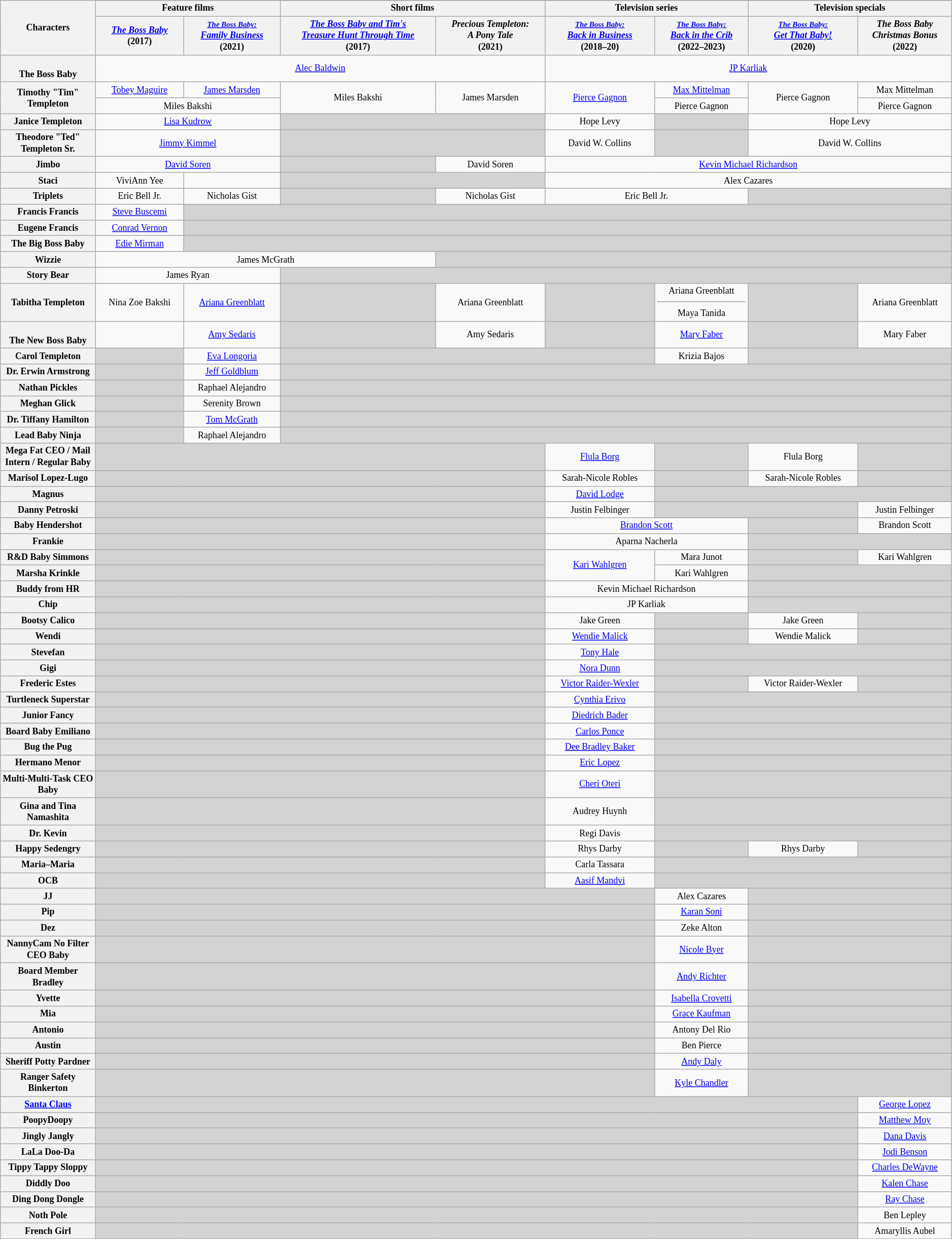<table class="wikitable" style="text-align:center; width:99%; font-size:75%">
<tr>
<th rowspan="3" style="width:10%;">Characters</th>
</tr>
<tr>
<th colspan="2">Feature films</th>
<th colspan="2">Short films</th>
<th colspan="2">Television series</th>
<th colspan="2">Television specials</th>
</tr>
<tr>
<th><em><a href='#'>The Boss Baby</a></em><br>(2017)</th>
<th><em><a href='#'><small>The Boss Baby:</small><br>Family Business</a></em><br>(2021)</th>
<th><em><a href='#'>The Boss Baby and Tim's<br>Treasure Hunt Through Time</a></em><br>(2017)</th>
<th><em>Precious Templeton:<br>A Pony Tale</em><br>(2021)</th>
<th><em><a href='#'><small>The Boss Baby:<br></small> Back in Business</a></em><br>(2018–20)</th>
<th><em><a href='#'><small>The Boss Baby:<br></small> Back in the Crib</a></em><br>(2022–2023)</th>
<th><em><a href='#'><small>The Boss Baby:</small><br>Get That Baby!</a></em><br>(2020)</th>
<th><em>The Boss Baby<br>Christmas Bonus</em><br>(2022)</th>
</tr>
<tr>
<th><br>The Boss Baby</th>
<td colspan="4"><a href='#'>Alec Baldwin</a></td>
<td colspan="4"><a href='#'>JP Karliak</a></td>
</tr>
<tr>
<th rowspan="2">Timothy "Tim" Templeton</th>
<td><a href='#'>Tobey Maguire</a></td>
<td><a href='#'>James Marsden</a></td>
<td rowspan="2">Miles Bakshi</td>
<td rowspan="2">James Marsden</td>
<td rowspan="2"><a href='#'>Pierce Gagnon</a></td>
<td><a href='#'>Max Mittelman</a></td>
<td rowspan="2">Pierce Gagnon</td>
<td>Max Mittelman</td>
</tr>
<tr>
<td colspan="2">Miles Bakshi</td>
<td>Pierce Gagnon</td>
<td>Pierce Gagnon</td>
</tr>
<tr>
<th>Janice Templeton</th>
<td colspan="2"><a href='#'>Lisa Kudrow</a></td>
<td colspan="2" style=background-color:#D3D3D3></td>
<td>Hope Levy</td>
<td style=background-color:#D3D3D3></td>
<td colspan="2">Hope Levy</td>
</tr>
<tr>
<th>Theodore "Ted" Templeton Sr.</th>
<td colspan="2"><a href='#'>Jimmy Kimmel</a></td>
<td colspan="2" style=background-color:#D3D3D3></td>
<td>David W. Collins</td>
<td style=background-color:#D3D3D3></td>
<td colspan="2">David W. Collins</td>
</tr>
<tr>
<th>Jimbo</th>
<td colspan="2"><a href='#'>David Soren</a></td>
<td style=background-color:#D3D3D3></td>
<td>David Soren</td>
<td colspan="4"><a href='#'>Kevin Michael Richardson</a></td>
</tr>
<tr>
<th>Staci</th>
<td>ViviAnn Yee</td>
<td></td>
<td colspan="2" style=background-color:#D3D3D3></td>
<td colspan="4">Alex Cazares</td>
</tr>
<tr>
<th>Triplets</th>
<td>Eric Bell Jr.</td>
<td>Nicholas Gist</td>
<td style=background-color:#D3D3D3></td>
<td>Nicholas Gist</td>
<td colspan="2">Eric Bell Jr.</td>
<td colspan="2" style=background-color:#D3D3D3></td>
</tr>
<tr>
<th>Francis Francis<br></th>
<td><a href='#'>Steve Buscemi</a></td>
<td colspan="7" style=background-color:#D3D3D3></td>
</tr>
<tr>
<th>Eugene Francis</th>
<td><a href='#'>Conrad Vernon</a></td>
<td colspan="7" style=background-color:#D3D3D3></td>
</tr>
<tr>
<th>The Big Boss Baby</th>
<td><a href='#'>Edie Mirman</a></td>
<td colspan="7" style=background-color:#D3D3D3></td>
</tr>
<tr>
<th>Wizzie</th>
<td colspan="3">James McGrath</td>
<td colspan="5" style=background-color:#D3D3D3></td>
</tr>
<tr>
<th>Story Bear</th>
<td colspan="2">James Ryan</td>
<td colspan="6" style=background-color:#D3D3D3></td>
</tr>
<tr>
<th>Tabitha Templeton</th>
<td>Nina Zoe Bakshi</td>
<td><a href='#'>Ariana Greenblatt</a></td>
<td style=background-color:#D3D3D3></td>
<td>Ariana Greenblatt</td>
<td style=background-color:#D3D3D3></td>
<td>Ariana Greenblatt<hr>Maya Tanida</td>
<td style=background-color:#D3D3D3></td>
<td>Ariana Greenblatt</td>
</tr>
<tr>
<th><br>The New Boss Baby</th>
<td></td>
<td><a href='#'>Amy Sedaris</a></td>
<td style=background-color:#D3D3D3></td>
<td>Amy Sedaris</td>
<td style=background-color:#D3D3D3></td>
<td><a href='#'>Mary Faber</a></td>
<td style=background-color:#D3D3D3></td>
<td>Mary Faber</td>
</tr>
<tr>
<th>Carol Templeton</th>
<td style=background-color:#D3D3D3></td>
<td><a href='#'>Eva Longoria</a></td>
<td colspan="3" style=background-color:#D3D3D3></td>
<td>Krizia Bajos</td>
<td colspan="2" style=background-color:#D3D3D3></td>
</tr>
<tr>
<th>Dr. Erwin Armstrong</th>
<td style=background-color:#D3D3D3></td>
<td><a href='#'>Jeff Goldblum</a></td>
<td colspan="6" style=background-color:#D3D3D3></td>
</tr>
<tr>
<th>Nathan Pickles</th>
<td style=background-color:#D3D3D3></td>
<td>Raphael Alejandro</td>
<td colspan="6" style=background-color:#D3D3D3></td>
</tr>
<tr>
<th>Meghan Glick</th>
<td style=background-color:#D3D3D3></td>
<td>Serenity Brown</td>
<td colspan="6" style=background-color:#D3D3D3></td>
</tr>
<tr>
<th>Dr. Tiffany Hamilton</th>
<td style=background-color:#D3D3D3></td>
<td><a href='#'>Tom McGrath</a></td>
<td colspan="6" style=background-color:#D3D3D3></td>
</tr>
<tr>
<th>Lead Baby Ninja</th>
<td style=background-color:#D3D3D3></td>
<td>Raphael Alejandro</td>
<td colspan="65" style=background-color:#D3D3D3></td>
</tr>
<tr>
<th>Mega Fat CEO / Mail Intern / Regular Baby</th>
<td colspan="4" style=background-color:#D3D3D3></td>
<td><a href='#'>Flula Borg</a></td>
<td style=background-color:#D3D3D3></td>
<td>Flula Borg</td>
<td style=background-color:#D3D3D3></td>
</tr>
<tr>
<th>Marisol Lopez-Lugo</th>
<td colspan="4" style=background-color:#D3D3D3></td>
<td>Sarah-Nicole Robles</td>
<td style=background-color:#D3D3D3></td>
<td>Sarah-Nicole Robles</td>
<td style=background-color:#D3D3D3></td>
</tr>
<tr>
<th>Magnus</th>
<td colspan="4" style=background-color:#D3D3D3></td>
<td><a href='#'>David Lodge</a></td>
<td colspan="3" style=background-color:#D3D3D3></td>
</tr>
<tr>
<th>Danny Petroski</th>
<td colspan="4" style=background-color:#D3D3D3></td>
<td>Justin Felbinger</td>
<td colspan="2" style=background-color:#D3D3D3></td>
<td>Justin Felbinger</td>
</tr>
<tr>
<th>Baby Hendershot</th>
<td colspan="4" style=background-color:#D3D3D3></td>
<td colspan="2"><a href='#'>Brandon Scott</a></td>
<td style=background-color:#D3D3D3></td>
<td>Brandon Scott</td>
</tr>
<tr>
<th>Frankie</th>
<td colspan="4" style=background-color:#D3D3D3></td>
<td colspan="2">Aparna Nacherla</td>
<td colspan="2" style=background-color:#D3D3D3></td>
</tr>
<tr>
<th>R&D Baby Simmons</th>
<td colspan="4" style=background-color:#D3D3D3></td>
<td rowspan="2"><a href='#'>Kari Wahlgren</a></td>
<td>Mara Junot</td>
<td style=background-color:#D3D3D3></td>
<td>Kari Wahlgren</td>
</tr>
<tr>
<th>Marsha Krinkle</th>
<td colspan="4" style=background-color:#D3D3D3></td>
<td>Kari Wahlgren</td>
<td colspan="2" style=background-color:#D3D3D3></td>
</tr>
<tr>
<th>Buddy from HR</th>
<td colspan="4" style=background-color:#D3D3D3></td>
<td colspan="2">Kevin Michael Richardson</td>
<td colspan="2" style=background-color:#D3D3D3></td>
</tr>
<tr>
<th>Chip</th>
<td colspan="4" style=background-color:#D3D3D3></td>
<td colspan="2">JP Karliak</td>
<td colspan="2" style=background-color:#D3D3D3></td>
</tr>
<tr>
<th>Bootsy Calico</th>
<td colspan="4" style=background-color:#D3D3D3></td>
<td>Jake Green</td>
<td style=background-color:#D3D3D3></td>
<td>Jake Green</td>
<td style=background-color:#D3D3D3></td>
</tr>
<tr>
<th>Wendi</th>
<td colspan="4" style=background-color:#D3D3D3></td>
<td><a href='#'>Wendie Malick</a></td>
<td style=background-color:#D3D3D3></td>
<td>Wendie Malick</td>
<td style=background-color:#D3D3D3></td>
</tr>
<tr>
<th>Stevefan</th>
<td colspan="4" style=background-color:#D3D3D3></td>
<td><a href='#'>Tony Hale</a></td>
<td colspan="3" style=background-color:#D3D3D3></td>
</tr>
<tr>
<th>Gigi</th>
<td colspan="4" style=background-color:#D3D3D3></td>
<td><a href='#'>Nora Dunn</a></td>
<td colspan="3" style=background-color:#D3D3D3></td>
</tr>
<tr>
<th>Frederic Estes</th>
<td colspan="4" style=background-color:#D3D3D3></td>
<td><a href='#'>Victor Raider-Wexler</a></td>
<td style=background-color:#D3D3D3></td>
<td>Victor Raider-Wexler</td>
<td style=background-color:#D3D3D3></td>
</tr>
<tr>
<th>Turtleneck Superstar</th>
<td colspan="4" style=background-color:#D3D3D3></td>
<td><a href='#'>Cynthia Erivo</a></td>
<td colspan="3" style=background-color:#D3D3D3></td>
</tr>
<tr>
<th>Junior Fancy</th>
<td colspan="4" style=background-color:#D3D3D3></td>
<td><a href='#'>Diedrich Bader</a></td>
<td colspan="3" style=background-color:#D3D3D3></td>
</tr>
<tr>
<th>Board Baby Emiliano</th>
<td colspan="4" style=background-color:#D3D3D3></td>
<td><a href='#'>Carlos Ponce</a></td>
<td colspan="3" style=background-color:#D3D3D3></td>
</tr>
<tr>
<th>Bug the Pug</th>
<td colspan="4" style=background-color:#D3D3D3></td>
<td><a href='#'>Dee Bradley Baker</a></td>
<td colspan="3" style=background-color:#D3D3D3></td>
</tr>
<tr>
<th>Hermano Menor</th>
<td colspan="4" style=background-color:#D3D3D3></td>
<td><a href='#'>Eric Lopez</a></td>
<td colspan="3" style=background-color:#D3D3D3></td>
</tr>
<tr>
<th>Multi-Multi-Task CEO Baby</th>
<td colspan="4" style=background-color:#D3D3D3></td>
<td><a href='#'>Cheri Oteri</a></td>
<td colspan="3" style=background-color:#D3D3D3></td>
</tr>
<tr>
<th>Gina and Tina Namashita</th>
<td colspan="4" style=background-color:#D3D3D3></td>
<td>Audrey Huynh</td>
<td colspan="3" style=background-color:#D3D3D3></td>
</tr>
<tr>
<th>Dr. Kevin</th>
<td colspan="4" style=background-color:#D3D3D3></td>
<td>Regi Davis</td>
<td colspan="4" style=background-color:#D3D3D3></td>
</tr>
<tr>
<th>Happy Sedengry</th>
<td colspan="4" style=background-color:#D3D3D3></td>
<td>Rhys Darby</td>
<td style=background-color:#D3D3D3></td>
<td>Rhys Darby</td>
<td style=background-color:#D3D3D3></td>
</tr>
<tr>
<th>Maria–Maria</th>
<td colspan="4" style=background-color:#D3D3D3></td>
<td>Carla Tassara</td>
<td colspan="3" style=background-color:#D3D3D3></td>
</tr>
<tr>
<th>OCB</th>
<td colspan="4" style=background-color:#D3D3D3></td>
<td><a href='#'>Aasif Mandvi</a></td>
<td colspan="3" style=background-color:#D3D3D3></td>
</tr>
<tr>
<th>JJ</th>
<td colspan="5" style=background-color:#D3D3D3></td>
<td>Alex Cazares</td>
<td colspan="2" style=background-color:#D3D3D3></td>
</tr>
<tr>
<th>Pip</th>
<td colspan="5" style=background-color:#D3D3D3></td>
<td><a href='#'>Karan Soni</a></td>
<td colspan="2" style=background-color:#D3D3D3></td>
</tr>
<tr>
<th>Dez</th>
<td colspan="5" style=background-color:#D3D3D3></td>
<td>Zeke Alton</td>
<td colspan="2" style=background-color:#D3D3D3></td>
</tr>
<tr>
<th>NannyCam No Filter CEO Baby</th>
<td colspan="5" style=background-color:#D3D3D3></td>
<td><a href='#'>Nicole Byer</a></td>
<td colspan="2" style=background-color:#D3D3D3></td>
</tr>
<tr>
<th>Board Member Bradley</th>
<td colspan="5" style=background-color:#D3D3D3></td>
<td><a href='#'>Andy Richter</a></td>
<td colspan="2" style=background-color:#D3D3D3></td>
</tr>
<tr>
<th>Yvette</th>
<td colspan="5" style=background-color:#D3D3D3></td>
<td><a href='#'>Isabella Crovetti</a></td>
<td colspan="2" style=background-color:#D3D3D3></td>
</tr>
<tr>
<th>Mia</th>
<td colspan="5" style=background-color:#D3D3D3></td>
<td><a href='#'>Grace Kaufman</a></td>
<td colspan="2" style=background-color:#D3D3D3></td>
</tr>
<tr>
<th>Antonio</th>
<td colspan="5" style=background-color:#D3D3D3></td>
<td>Antony Del Rio</td>
<td colspan="2" style=background-color:#D3D3D3></td>
</tr>
<tr>
<th>Austin</th>
<td colspan="5" style=background-color:#D3D3D3></td>
<td>Ben Pierce</td>
<td colspan="2" style=background-color:#D3D3D3></td>
</tr>
<tr>
<th>Sheriff Potty Pardner</th>
<td colspan="5" style=background-color:#D3D3D3></td>
<td><a href='#'>Andy Daly</a></td>
<td colspan="2" style=background-color:#D3D3D3></td>
</tr>
<tr>
<th>Ranger Safety Binkerton</th>
<td colspan="5" style=background-color:#D3D3D3></td>
<td><a href='#'>Kyle Chandler</a></td>
<td colspan="2" style=background-color:#D3D3D3></td>
</tr>
<tr>
<th><a href='#'>Santa Claus</a><br></th>
<td colspan="7" style=background-color:#D3D3D3></td>
<td><a href='#'>George Lopez</a></td>
</tr>
<tr>
<th>PoopyDoopy</th>
<td colspan="7" style=background-color:#D3D3D3></td>
<td><a href='#'>Matthew Moy</a></td>
</tr>
<tr>
<th>Jingly Jangly</th>
<td colspan="7" style=background-color:#D3D3D3></td>
<td><a href='#'>Dana Davis</a></td>
</tr>
<tr>
<th>LaLa Doo-Da</th>
<td colspan="7" style=background-color:#D3D3D3></td>
<td><a href='#'>Jodi Benson</a></td>
</tr>
<tr>
<th>Tippy Tappy Sloppy</th>
<td colspan="7" style=background-color:#D3D3D3></td>
<td><a href='#'>Charles DeWayne</a></td>
</tr>
<tr>
<th>Diddly Doo</th>
<td colspan="7" style=background-color:#D3D3D3></td>
<td><a href='#'>Kalen Chase</a></td>
</tr>
<tr>
<th>Ding Dong Dongle</th>
<td colspan="7" style=background-color:#D3D3D3></td>
<td><a href='#'>Ray Chase</a></td>
</tr>
<tr>
<th>Noth Pole<br></th>
<td colspan="7" style=background-color:#D3D3D3></td>
<td>Ben Lepley</td>
</tr>
<tr>
<th>French Girl</th>
<td colspan="7" style=background-color:#D3D3D3></td>
<td>Amaryllis Aubel</td>
</tr>
</table>
